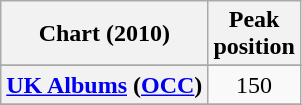<table class="wikitable sortable plainrowheaders" style="text-align:center">
<tr>
<th scope="col">Chart (2010)</th>
<th scope="col">Peak<br>position</th>
</tr>
<tr>
</tr>
<tr>
</tr>
<tr>
</tr>
<tr>
<th scope="row"><a href='#'>UK Albums</a> (<a href='#'>OCC</a>)</th>
<td>150</td>
</tr>
<tr>
</tr>
</table>
